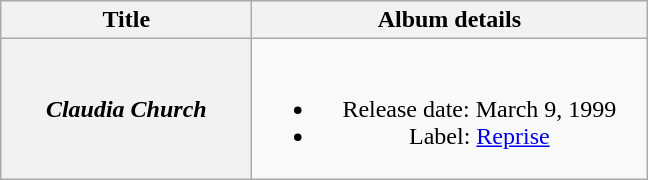<table class="wikitable plainrowheaders" style="text-align:center;">
<tr>
<th style="width:10em;">Title</th>
<th style="width:16em;">Album details</th>
</tr>
<tr>
<th scope="row"><em>Claudia Church</em></th>
<td><br><ul><li>Release date: March 9, 1999</li><li>Label: <a href='#'>Reprise</a></li></ul></td>
</tr>
</table>
